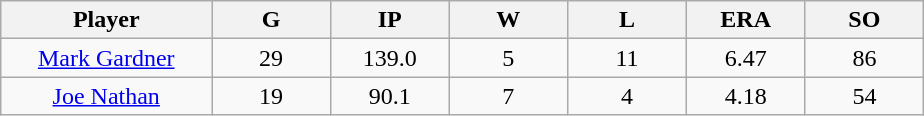<table class="wikitable sortable">
<tr>
<th bgcolor="#DDDDFF" width="16%">Player</th>
<th bgcolor="#DDDDFF" width="9%">G</th>
<th bgcolor="#DDDDFF" width="9%">IP</th>
<th bgcolor="#DDDDFF" width="9%">W</th>
<th bgcolor="#DDDDFF" width="9%">L</th>
<th bgcolor="#DDDDFF" width="9%">ERA</th>
<th bgcolor="#DDDDFF" width="9%">SO</th>
</tr>
<tr align=center>
<td><a href='#'>Mark Gardner</a></td>
<td>29</td>
<td>139.0</td>
<td>5</td>
<td>11</td>
<td>6.47</td>
<td>86</td>
</tr>
<tr align=center>
<td><a href='#'>Joe Nathan</a></td>
<td>19</td>
<td>90.1</td>
<td>7</td>
<td>4</td>
<td>4.18</td>
<td>54</td>
</tr>
</table>
